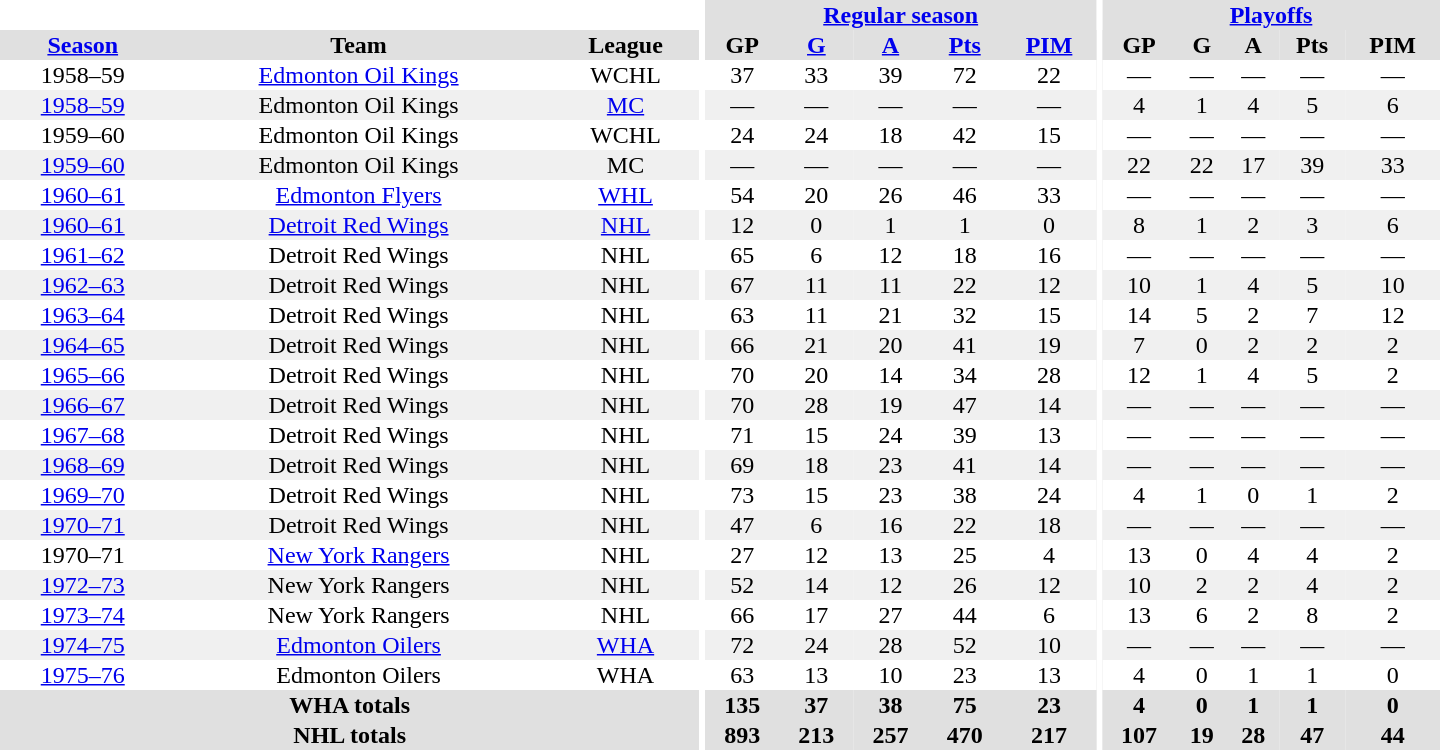<table border="0" cellpadding="1" cellspacing="0" style="text-align:center; width:60em">
<tr bgcolor="#e0e0e0">
<th colspan="3" bgcolor="#ffffff"></th>
<th rowspan="100" bgcolor="#ffffff"></th>
<th colspan="5"><a href='#'>Regular season</a></th>
<th rowspan="100" bgcolor="#ffffff"></th>
<th colspan="5"><a href='#'>Playoffs</a></th>
</tr>
<tr bgcolor="#e0e0e0">
<th><a href='#'>Season</a></th>
<th>Team</th>
<th>League</th>
<th>GP</th>
<th><a href='#'>G</a></th>
<th><a href='#'>A</a></th>
<th><a href='#'>Pts</a></th>
<th><a href='#'>PIM</a></th>
<th>GP</th>
<th>G</th>
<th>A</th>
<th>Pts</th>
<th>PIM</th>
</tr>
<tr>
<td>1958–59</td>
<td><a href='#'>Edmonton Oil Kings</a></td>
<td>WCHL</td>
<td>37</td>
<td>33</td>
<td>39</td>
<td>72</td>
<td>22</td>
<td>—</td>
<td>—</td>
<td>—</td>
<td>—</td>
<td>—</td>
</tr>
<tr bgcolor="#f0f0f0">
<td><a href='#'>1958–59</a></td>
<td>Edmonton Oil Kings</td>
<td><a href='#'>MC</a></td>
<td>—</td>
<td>—</td>
<td>—</td>
<td>—</td>
<td>—</td>
<td>4</td>
<td>1</td>
<td>4</td>
<td>5</td>
<td>6</td>
</tr>
<tr>
<td>1959–60</td>
<td>Edmonton Oil Kings</td>
<td>WCHL</td>
<td>24</td>
<td>24</td>
<td>18</td>
<td>42</td>
<td>15</td>
<td>—</td>
<td>—</td>
<td>—</td>
<td>—</td>
<td>—</td>
</tr>
<tr bgcolor="#f0f0f0">
<td><a href='#'>1959–60</a></td>
<td>Edmonton Oil Kings</td>
<td>MC</td>
<td>—</td>
<td>—</td>
<td>—</td>
<td>—</td>
<td>—</td>
<td>22</td>
<td>22</td>
<td>17</td>
<td>39</td>
<td>33</td>
</tr>
<tr>
<td><a href='#'>1960–61</a></td>
<td><a href='#'>Edmonton Flyers</a></td>
<td><a href='#'>WHL</a></td>
<td>54</td>
<td>20</td>
<td>26</td>
<td>46</td>
<td>33</td>
<td>—</td>
<td>—</td>
<td>—</td>
<td>—</td>
<td>—</td>
</tr>
<tr bgcolor="#f0f0f0">
<td><a href='#'>1960–61</a></td>
<td><a href='#'>Detroit Red Wings</a></td>
<td><a href='#'>NHL</a></td>
<td>12</td>
<td>0</td>
<td>1</td>
<td>1</td>
<td>0</td>
<td>8</td>
<td>1</td>
<td>2</td>
<td>3</td>
<td>6</td>
</tr>
<tr>
<td><a href='#'>1961–62</a></td>
<td>Detroit Red Wings</td>
<td>NHL</td>
<td>65</td>
<td>6</td>
<td>12</td>
<td>18</td>
<td>16</td>
<td>—</td>
<td>—</td>
<td>—</td>
<td>—</td>
<td>—</td>
</tr>
<tr bgcolor="#f0f0f0">
<td><a href='#'>1962–63</a></td>
<td>Detroit Red Wings</td>
<td>NHL</td>
<td>67</td>
<td>11</td>
<td>11</td>
<td>22</td>
<td>12</td>
<td>10</td>
<td>1</td>
<td>4</td>
<td>5</td>
<td>10</td>
</tr>
<tr>
<td><a href='#'>1963–64</a></td>
<td>Detroit Red Wings</td>
<td>NHL</td>
<td>63</td>
<td>11</td>
<td>21</td>
<td>32</td>
<td>15</td>
<td>14</td>
<td>5</td>
<td>2</td>
<td>7</td>
<td>12</td>
</tr>
<tr bgcolor="#f0f0f0">
<td><a href='#'>1964–65</a></td>
<td>Detroit Red Wings</td>
<td>NHL</td>
<td>66</td>
<td>21</td>
<td>20</td>
<td>41</td>
<td>19</td>
<td>7</td>
<td>0</td>
<td>2</td>
<td>2</td>
<td>2</td>
</tr>
<tr>
<td><a href='#'>1965–66</a></td>
<td>Detroit Red Wings</td>
<td>NHL</td>
<td>70</td>
<td>20</td>
<td>14</td>
<td>34</td>
<td>28</td>
<td>12</td>
<td>1</td>
<td>4</td>
<td>5</td>
<td>2</td>
</tr>
<tr bgcolor="#f0f0f0">
<td><a href='#'>1966–67</a></td>
<td>Detroit Red Wings</td>
<td>NHL</td>
<td>70</td>
<td>28</td>
<td>19</td>
<td>47</td>
<td>14</td>
<td>—</td>
<td>—</td>
<td>—</td>
<td>—</td>
<td>—</td>
</tr>
<tr>
<td><a href='#'>1967–68</a></td>
<td>Detroit Red Wings</td>
<td>NHL</td>
<td>71</td>
<td>15</td>
<td>24</td>
<td>39</td>
<td>13</td>
<td>—</td>
<td>—</td>
<td>—</td>
<td>—</td>
<td>—</td>
</tr>
<tr bgcolor="#f0f0f0">
<td><a href='#'>1968–69</a></td>
<td>Detroit Red Wings</td>
<td>NHL</td>
<td>69</td>
<td>18</td>
<td>23</td>
<td>41</td>
<td>14</td>
<td>—</td>
<td>—</td>
<td>—</td>
<td>—</td>
<td>—</td>
</tr>
<tr>
<td><a href='#'>1969–70</a></td>
<td>Detroit Red Wings</td>
<td>NHL</td>
<td>73</td>
<td>15</td>
<td>23</td>
<td>38</td>
<td>24</td>
<td>4</td>
<td>1</td>
<td>0</td>
<td>1</td>
<td>2</td>
</tr>
<tr bgcolor="#f0f0f0">
<td><a href='#'>1970–71</a></td>
<td>Detroit Red Wings</td>
<td>NHL</td>
<td>47</td>
<td>6</td>
<td>16</td>
<td>22</td>
<td>18</td>
<td>—</td>
<td>—</td>
<td>—</td>
<td>—</td>
<td>—</td>
</tr>
<tr>
<td>1970–71</td>
<td><a href='#'>New York Rangers</a></td>
<td>NHL</td>
<td>27</td>
<td>12</td>
<td>13</td>
<td>25</td>
<td>4</td>
<td>13</td>
<td>0</td>
<td>4</td>
<td>4</td>
<td>2</td>
</tr>
<tr bgcolor="#f0f0f0">
<td><a href='#'>1972–73</a></td>
<td>New York Rangers</td>
<td>NHL</td>
<td>52</td>
<td>14</td>
<td>12</td>
<td>26</td>
<td>12</td>
<td>10</td>
<td>2</td>
<td>2</td>
<td>4</td>
<td>2</td>
</tr>
<tr>
<td><a href='#'>1973–74</a></td>
<td>New York Rangers</td>
<td>NHL</td>
<td>66</td>
<td>17</td>
<td>27</td>
<td>44</td>
<td>6</td>
<td>13</td>
<td>6</td>
<td>2</td>
<td>8</td>
<td>2</td>
</tr>
<tr bgcolor="#f0f0f0">
<td><a href='#'>1974–75</a></td>
<td><a href='#'>Edmonton Oilers</a></td>
<td><a href='#'>WHA</a></td>
<td>72</td>
<td>24</td>
<td>28</td>
<td>52</td>
<td>10</td>
<td>—</td>
<td>—</td>
<td>—</td>
<td>—</td>
<td>—</td>
</tr>
<tr>
<td><a href='#'>1975–76</a></td>
<td>Edmonton Oilers</td>
<td>WHA</td>
<td>63</td>
<td>13</td>
<td>10</td>
<td>23</td>
<td>13</td>
<td>4</td>
<td>0</td>
<td>1</td>
<td>1</td>
<td>0</td>
</tr>
<tr bgcolor="#e0e0e0">
<th colspan="3">WHA totals</th>
<th>135</th>
<th>37</th>
<th>38</th>
<th>75</th>
<th>23</th>
<th>4</th>
<th>0</th>
<th>1</th>
<th>1</th>
<th>0</th>
</tr>
<tr bgcolor="#e0e0e0">
<th colspan="3">NHL totals</th>
<th>893</th>
<th>213</th>
<th>257</th>
<th>470</th>
<th>217</th>
<th>107</th>
<th>19</th>
<th>28</th>
<th>47</th>
<th>44</th>
</tr>
</table>
